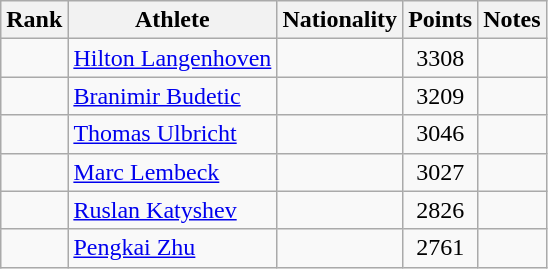<table class="wikitable sortable" style="text-align:center">
<tr>
<th>Rank</th>
<th>Athlete</th>
<th>Nationality</th>
<th>Points</th>
<th>Notes</th>
</tr>
<tr>
<td></td>
<td align=left><a href='#'>Hilton Langenhoven</a></td>
<td align=left></td>
<td>3308</td>
<td></td>
</tr>
<tr>
<td></td>
<td align=left><a href='#'>Branimir Budetic</a></td>
<td align=left></td>
<td>3209</td>
<td></td>
</tr>
<tr>
<td></td>
<td align=left><a href='#'>Thomas Ulbricht</a></td>
<td align=left></td>
<td>3046</td>
<td></td>
</tr>
<tr>
<td></td>
<td align=left><a href='#'>Marc Lembeck</a></td>
<td align=left></td>
<td>3027</td>
<td></td>
</tr>
<tr>
<td></td>
<td align=left><a href='#'>Ruslan Katyshev</a></td>
<td align=left></td>
<td>2826</td>
<td></td>
</tr>
<tr>
<td></td>
<td align=left><a href='#'>Pengkai Zhu</a></td>
<td align=left></td>
<td>2761</td>
<td></td>
</tr>
</table>
